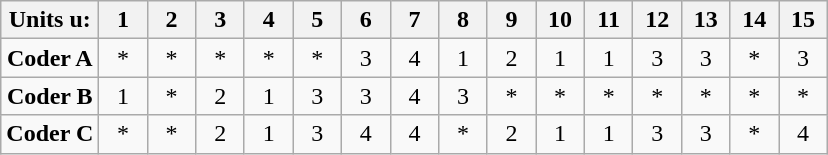<table class="wikitable" style="text-align:center; margin:1em auto 1em auto; ">
<tr align="center"|>
<th><strong>Units u:</strong></th>
<th width="25">1</th>
<th width="25">2</th>
<th width="25">3</th>
<th width="25">4</th>
<th width="25">5</th>
<th width="25">6</th>
<th width="25">7</th>
<th width="25">8</th>
<th width="25">9</th>
<th width="25">10</th>
<th width="25">11</th>
<th width="25">12</th>
<th width="25">13</th>
<th width="25">14</th>
<th width="25">15</th>
</tr>
<tr>
<td><strong>Coder A</strong></td>
<td>*</td>
<td>*</td>
<td>*</td>
<td>*</td>
<td>*</td>
<td>3</td>
<td>4</td>
<td>1</td>
<td>2</td>
<td>1</td>
<td>1</td>
<td>3</td>
<td>3</td>
<td>*</td>
<td>3</td>
</tr>
<tr>
<td><strong>Coder B</strong></td>
<td>1</td>
<td>*</td>
<td>2</td>
<td>1</td>
<td>3</td>
<td>3</td>
<td>4</td>
<td>3</td>
<td>*</td>
<td>*</td>
<td>*</td>
<td>*</td>
<td>*</td>
<td>*</td>
<td>*</td>
</tr>
<tr>
<td><strong>Coder C</strong></td>
<td>*</td>
<td>*</td>
<td>2</td>
<td>1</td>
<td>3</td>
<td>4</td>
<td>4</td>
<td>*</td>
<td>2</td>
<td>1</td>
<td>1</td>
<td>3</td>
<td>3</td>
<td>*</td>
<td>4</td>
</tr>
</table>
